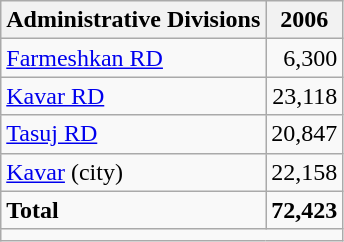<table class="wikitable">
<tr>
<th>Administrative Divisions</th>
<th>2006</th>
</tr>
<tr>
<td><a href='#'>Farmeshkan RD</a></td>
<td style="text-align: right;">6,300</td>
</tr>
<tr>
<td><a href='#'>Kavar RD</a></td>
<td style="text-align: right;">23,118</td>
</tr>
<tr>
<td><a href='#'>Tasuj RD</a></td>
<td style="text-align: right;">20,847</td>
</tr>
<tr>
<td><a href='#'>Kavar</a> (city)</td>
<td style="text-align: right;">22,158</td>
</tr>
<tr>
<td><strong>Total</strong></td>
<td style="text-align: right;"><strong>72,423</strong></td>
</tr>
<tr>
<td colspan=2></td>
</tr>
</table>
